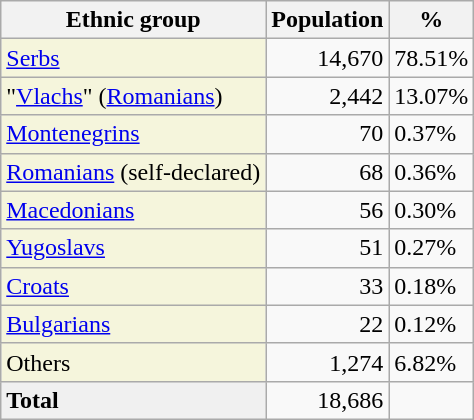<table class="wikitable">
<tr>
<th>Ethnic group</th>
<th>Population</th>
<th>%</th>
</tr>
<tr>
<td style="background:#F5F5DC;"><a href='#'>Serbs</a></td>
<td align="right">14,670</td>
<td>78.51%</td>
</tr>
<tr>
<td style="background:#F5F5DC;">"<a href='#'>Vlachs</a>" (<a href='#'>Romanians</a>)</td>
<td align="right">2,442</td>
<td>13.07%</td>
</tr>
<tr>
<td style="background:#F5F5DC;"><a href='#'>Montenegrins</a></td>
<td align="right">70</td>
<td>0.37%</td>
</tr>
<tr>
<td style="background:#F5F5DC;"><a href='#'>Romanians</a> (self-declared)</td>
<td align="right">68</td>
<td>0.36%</td>
</tr>
<tr>
<td style="background:#F5F5DC;"><a href='#'>Macedonians</a></td>
<td align="right">56</td>
<td>0.30%</td>
</tr>
<tr>
<td style="background:#F5F5DC;"><a href='#'>Yugoslavs</a></td>
<td align="right">51</td>
<td>0.27%</td>
</tr>
<tr>
<td style="background:#F5F5DC;"><a href='#'>Croats</a></td>
<td align="right">33</td>
<td>0.18%</td>
</tr>
<tr>
<td style="background:#F5F5DC;"><a href='#'>Bulgarians</a></td>
<td align="right">22</td>
<td>0.12%</td>
</tr>
<tr>
<td style="background:#F5F5DC;">Others</td>
<td align="right">1,274</td>
<td>6.82%</td>
</tr>
<tr>
<td style="background:#F0F0F0;"><strong>Total</strong></td>
<td align="right">18,686</td>
<td></td>
</tr>
</table>
